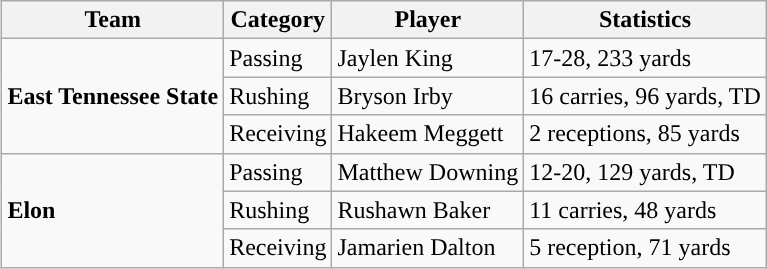<table class="wikitable" style="float: right;">
<tr>
<th>Team</th>
<th>Category</th>
<th>Player</th>
<th>Statistics</th>
</tr>
<tr>
<td rowspan=3><strong>East Tennessee State</strong></td>
<td>Passing</td>
<td>Jaylen King</td>
<td>17-28, 233 yards</td>
</tr>
<tr>
<td>Rushing</td>
<td>Bryson Irby</td>
<td>16 carries, 96 yards, TD</td>
</tr>
<tr>
<td>Receiving</td>
<td>Hakeem Meggett</td>
<td>2 receptions, 85 yards</td>
</tr>
<tr>
<td rowspan=3><strong>Elon</strong></td>
<td>Passing</td>
<td>Matthew Downing</td>
<td>12-20, 129 yards, TD</td>
</tr>
<tr>
<td>Rushing</td>
<td>Rushawn Baker</td>
<td>11 carries, 48 yards</td>
</tr>
<tr>
<td>Receiving</td>
<td>Jamarien Dalton</td>
<td>5 reception, 71 yards</td>
</tr>
</table>
